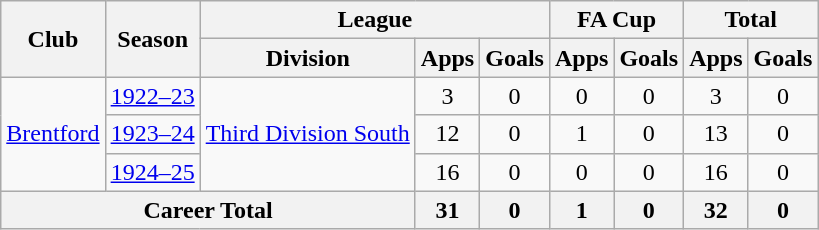<table class="wikitable" style="text-align: center;">
<tr>
<th rowspan="2">Club</th>
<th rowspan="2">Season</th>
<th colspan="3">League</th>
<th colspan="2">FA Cup</th>
<th colspan="2">Total</th>
</tr>
<tr>
<th>Division</th>
<th>Apps</th>
<th>Goals</th>
<th>Apps</th>
<th>Goals</th>
<th>Apps</th>
<th>Goals</th>
</tr>
<tr>
<td rowspan="3"><a href='#'>Brentford</a></td>
<td><a href='#'>1922–23</a></td>
<td rowspan="3"><a href='#'>Third Division South</a></td>
<td>3</td>
<td>0</td>
<td>0</td>
<td>0</td>
<td>3</td>
<td>0</td>
</tr>
<tr>
<td><a href='#'>1923–24</a></td>
<td>12</td>
<td>0</td>
<td>1</td>
<td>0</td>
<td>13</td>
<td>0</td>
</tr>
<tr>
<td><a href='#'>1924–25</a></td>
<td>16</td>
<td>0</td>
<td>0</td>
<td>0</td>
<td>16</td>
<td>0</td>
</tr>
<tr>
<th colspan="3">Career Total</th>
<th>31</th>
<th>0</th>
<th>1</th>
<th>0</th>
<th>32</th>
<th>0</th>
</tr>
</table>
